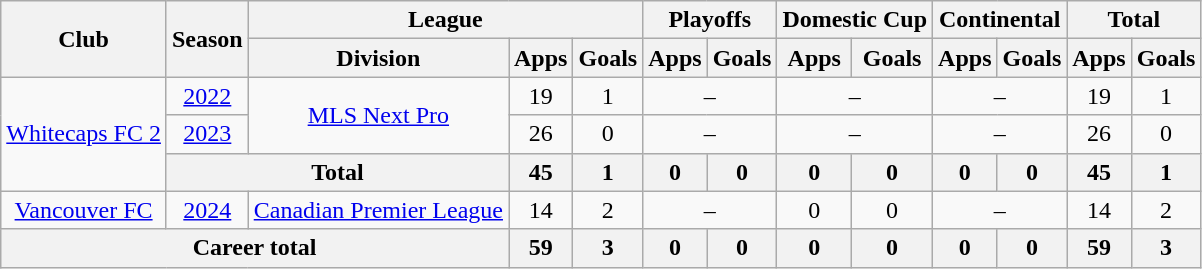<table class="wikitable" style="text-align: center">
<tr>
<th rowspan="2">Club</th>
<th rowspan="2">Season</th>
<th colspan="3">League</th>
<th colspan="2">Playoffs</th>
<th colspan="2">Domestic Cup</th>
<th colspan="2">Continental</th>
<th colspan="2">Total</th>
</tr>
<tr>
<th>Division</th>
<th>Apps</th>
<th>Goals</th>
<th>Apps</th>
<th>Goals</th>
<th>Apps</th>
<th>Goals</th>
<th>Apps</th>
<th>Goals</th>
<th>Apps</th>
<th>Goals</th>
</tr>
<tr>
<td rowspan=3><a href='#'>Whitecaps FC 2</a></td>
<td><a href='#'>2022</a></td>
<td rowspan=2><a href='#'>MLS Next Pro</a></td>
<td>19</td>
<td>1</td>
<td colspan="2">–</td>
<td colspan="2">–</td>
<td colspan="2">–</td>
<td>19</td>
<td>1</td>
</tr>
<tr>
<td><a href='#'>2023</a></td>
<td>26</td>
<td>0</td>
<td colspan="2">–</td>
<td colspan="2">–</td>
<td colspan="2">–</td>
<td>26</td>
<td>0</td>
</tr>
<tr>
<th colspan="2">Total</th>
<th>45</th>
<th>1</th>
<th>0</th>
<th>0</th>
<th>0</th>
<th>0</th>
<th>0</th>
<th>0</th>
<th>45</th>
<th>1</th>
</tr>
<tr>
<td><a href='#'>Vancouver FC</a></td>
<td><a href='#'>2024</a></td>
<td><a href='#'>Canadian Premier League</a></td>
<td>14</td>
<td>2</td>
<td colspan="2">–</td>
<td>0</td>
<td>0</td>
<td colspan="2">–</td>
<td>14</td>
<td>2</td>
</tr>
<tr>
<th colspan="3"><strong>Career total</strong></th>
<th>59</th>
<th>3</th>
<th>0</th>
<th>0</th>
<th>0</th>
<th>0</th>
<th>0</th>
<th>0</th>
<th>59</th>
<th>3</th>
</tr>
</table>
